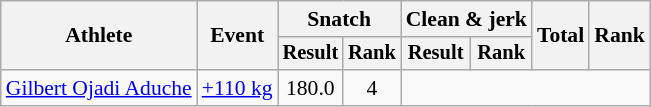<table class="wikitable" style="font-size:90%">
<tr>
<th rowspan="2">Athlete</th>
<th rowspan="2">Event</th>
<th colspan="2">Snatch</th>
<th colspan="2">Clean & jerk</th>
<th rowspan="2">Total</th>
<th rowspan="2">Rank</th>
</tr>
<tr style="font-size:95%">
<th>Result</th>
<th>Rank</th>
<th>Result</th>
<th>Rank</th>
</tr>
<tr align=center>
<td align=left><a href='#'>Gilbert Ojadi Aduche</a></td>
<td align=left><a href='#'>+110 kg</a></td>
<td>180.0</td>
<td>4</td>
<td colspan=4></td>
</tr>
</table>
